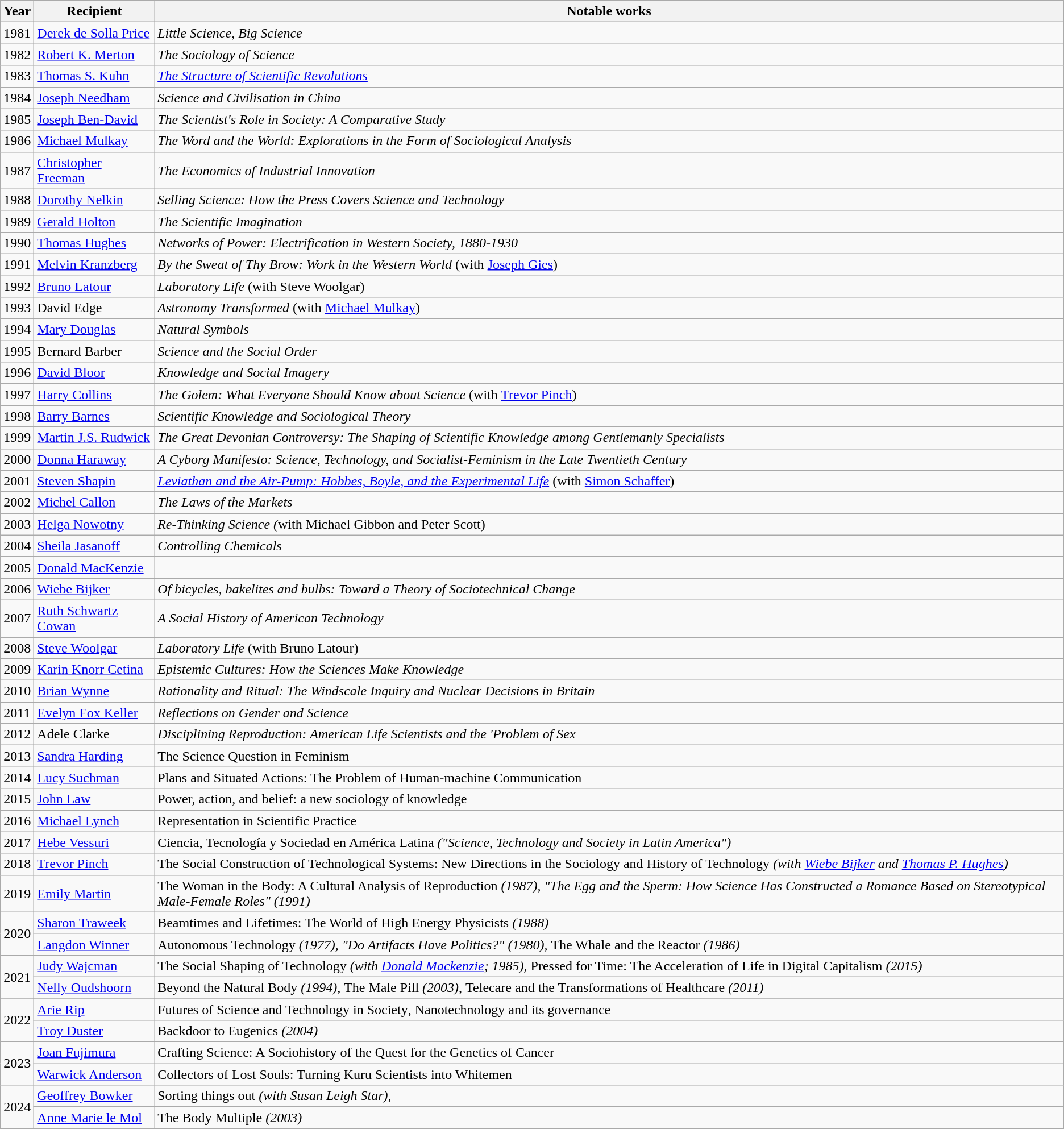<table class="wikitable">
<tr>
<th>Year</th>
<th>Recipient</th>
<th>Notable works</th>
</tr>
<tr>
<td>1981</td>
<td><a href='#'>Derek de Solla Price</a></td>
<td><em>Little Science, Big Science</em></td>
</tr>
<tr>
<td>1982</td>
<td><a href='#'>Robert K. Merton</a></td>
<td><em>The Sociology of Science</em></td>
</tr>
<tr>
<td>1983</td>
<td><a href='#'>Thomas S. Kuhn</a></td>
<td><em><a href='#'>The Structure of Scientific Revolutions</a></em></td>
</tr>
<tr>
<td>1984</td>
<td><a href='#'>Joseph Needham</a></td>
<td><em>Science and Civilisation in China</em></td>
</tr>
<tr>
<td>1985</td>
<td><a href='#'>Joseph Ben-David</a></td>
<td><em>The Scientist's Role in Society: A Comparative Study</em></td>
</tr>
<tr>
<td>1986</td>
<td><a href='#'>Michael Mulkay</a></td>
<td><em>The Word and the World: Explorations in the Form of Sociological Analysis</em></td>
</tr>
<tr>
<td>1987</td>
<td><a href='#'>Christopher Freeman</a></td>
<td><em>The Economics of Industrial Innovation</em></td>
</tr>
<tr>
<td>1988</td>
<td><a href='#'>Dorothy Nelkin</a></td>
<td><em>Selling Science: How the Press Covers Science and Technology</em></td>
</tr>
<tr>
<td>1989</td>
<td><a href='#'>Gerald Holton</a></td>
<td><em>The Scientific Imagination</em></td>
</tr>
<tr>
<td>1990</td>
<td><a href='#'>Thomas Hughes</a></td>
<td><em>Networks of Power: Electrification in Western Society, 1880-1930</em></td>
</tr>
<tr>
<td>1991</td>
<td><a href='#'>Melvin Kranzberg</a></td>
<td><em>By the Sweat of Thy Brow: Work in the Western World</em> (with <a href='#'>Joseph Gies</a>)</td>
</tr>
<tr>
<td>1992</td>
<td><a href='#'>Bruno Latour</a></td>
<td><em>Laboratory Life</em> (with Steve Woolgar)</td>
</tr>
<tr>
<td>1993</td>
<td>David Edge</td>
<td><em>Astronomy Transformed</em> (with <a href='#'>Michael Mulkay</a>)</td>
</tr>
<tr>
<td>1994</td>
<td><a href='#'>Mary Douglas</a></td>
<td><em>Natural Symbols</em></td>
</tr>
<tr>
<td>1995</td>
<td>Bernard Barber</td>
<td><em>Science and the Social Order</em></td>
</tr>
<tr>
<td>1996</td>
<td><a href='#'>David Bloor</a></td>
<td><em>Knowledge and Social Imagery</em></td>
</tr>
<tr>
<td>1997</td>
<td><a href='#'>Harry Collins</a></td>
<td><em>The Golem: What Everyone Should Know about Science</em> (with <a href='#'>Trevor Pinch</a>)</td>
</tr>
<tr>
<td>1998</td>
<td><a href='#'>Barry Barnes</a></td>
<td><em>Scientific Knowledge and Sociological Theory</em></td>
</tr>
<tr>
<td>1999</td>
<td><a href='#'>Martin J.S. Rudwick</a></td>
<td><em>The Great Devonian Controversy: The Shaping of Scientific Knowledge among Gentlemanly Specialists</em></td>
</tr>
<tr>
<td>2000</td>
<td><a href='#'>Donna Haraway</a></td>
<td><em>A Cyborg Manifesto: Science, Technology, and Socialist-Feminism in the Late Twentieth Century</em></td>
</tr>
<tr>
<td>2001</td>
<td><a href='#'>Steven Shapin</a></td>
<td><em><a href='#'>Leviathan and the Air-Pump: Hobbes, Boyle, and the Experimental Life</a></em> (with <a href='#'>Simon Schaffer</a>)</td>
</tr>
<tr>
<td>2002</td>
<td><a href='#'>Michel Callon</a></td>
<td><em>The Laws of the Markets</em></td>
</tr>
<tr>
<td>2003</td>
<td><a href='#'>Helga Nowotny</a></td>
<td><em>Re-Thinking Science (</em>with Michael Gibbon and Peter Scott)</td>
</tr>
<tr>
<td>2004</td>
<td><a href='#'>Sheila Jasanoff</a></td>
<td><em>Controlling Chemicals</em></td>
</tr>
<tr>
<td>2005</td>
<td><a href='#'>Donald MacKenzie</a></td>
<td><em></em></td>
</tr>
<tr>
<td>2006</td>
<td><a href='#'>Wiebe Bijker</a></td>
<td><em>Of bicycles, bakelites and bulbs: Toward a Theory of Sociotechnical Change</em></td>
</tr>
<tr>
<td>2007</td>
<td><a href='#'>Ruth Schwartz Cowan</a></td>
<td><em>A Social History of American Technology</em></td>
</tr>
<tr>
<td>2008</td>
<td><a href='#'>Steve Woolgar</a></td>
<td><em>Laboratory Life</em> (with Bruno Latour)</td>
</tr>
<tr>
<td>2009</td>
<td><a href='#'>Karin Knorr Cetina</a></td>
<td><em>Epistemic Cultures: How the Sciences Make Knowledge</em></td>
</tr>
<tr>
<td>2010</td>
<td><a href='#'>Brian Wynne</a></td>
<td><em>Rationality and Ritual: The Windscale Inquiry and Nuclear Decisions in Britain</em></td>
</tr>
<tr>
<td>2011</td>
<td><a href='#'>Evelyn Fox Keller</a></td>
<td><em>Reflections on Gender and Science</em></td>
</tr>
<tr>
<td>2012</td>
<td>Adele Clarke</td>
<td><em>Disciplining Reproduction: American Life Scientists and the 'Problem of Sex<strong></td>
</tr>
<tr>
<td>2013</td>
<td><a href='#'>Sandra Harding</a></td>
<td></em>The Science Question in Feminism<em></td>
</tr>
<tr>
<td>2014</td>
<td><a href='#'>Lucy Suchman</a></td>
<td></em>Plans and Situated Actions: The Problem of Human-machine Communication<em></td>
</tr>
<tr>
<td>2015</td>
<td><a href='#'>John Law</a></td>
<td></em>Power, action, and belief: a new sociology of knowledge<em></td>
</tr>
<tr>
<td>2016</td>
<td><a href='#'>Michael Lynch</a></td>
<td></em>Representation in Scientific Practice<em></td>
</tr>
<tr>
<td>2017</td>
<td><a href='#'>Hebe Vessuri</a></td>
<td></em>Ciencia, Tecnología y Sociedad en América Latina<em> ("Science, Technology and Society in Latin America")</td>
</tr>
<tr>
<td>2018</td>
<td><a href='#'>Trevor Pinch</a></td>
<td></em>The Social Construction of Technological Systems: New Directions in the Sociology and History of Technology<em> (with  <a href='#'>Wiebe Bijker</a> and <a href='#'>Thomas P. Hughes</a>)</td>
</tr>
<tr>
<td>2019</td>
<td><a href='#'>Emily Martin</a></td>
<td></em>The Woman in the Body: A Cultural Analysis of Reproduction<em> (1987), "The Egg and the Sperm: How Science Has Constructed a Romance Based on Stereotypical Male-Female Roles" (1991)</td>
</tr>
<tr>
<td rowspan=2>2020</td>
<td><a href='#'>Sharon Traweek</a></td>
<td></em>Beamtimes and Lifetimes: The World of High Energy Physicists<em> (1988)</td>
</tr>
<tr>
<td><a href='#'>Langdon Winner</a></td>
<td></em>Autonomous Technology<em> (1977), "Do Artifacts Have Politics?" (1980), </em>The Whale and the Reactor<em> (1986)</td>
</tr>
<tr>
</tr>
<tr>
<td rowspan=2>2021</td>
<td><a href='#'>Judy Wajcman</a></td>
<td></em>The Social Shaping of Technology<em> (with <a href='#'>Donald Mackenzie</a>; 1985), </em>Pressed for Time: The Acceleration of Life in Digital Capitalism<em> (2015)</td>
</tr>
<tr>
<td><a href='#'>Nelly Oudshoorn</a></td>
<td></em>Beyond the Natural Body<em> (1994), </em>The Male Pill<em> (2003), </em>Telecare and the Transformations of Healthcare<em> (2011)</td>
</tr>
<tr>
</tr>
<tr>
<td rowspan=2>2022</td>
<td><a href='#'>Arie Rip</a></td>
<td></em>Futures of Science and Technology in Society<em>, </em>Nanotechnology and its governance<em></td>
</tr>
<tr>
<td><a href='#'>Troy Duster</a></td>
<td></em>Backdoor to Eugenics<em> (2004)</td>
</tr>
<tr>
<td rowspan=2>2023</td>
<td><a href='#'>Joan Fujimura</a></td>
<td></em>Crafting Science: A Sociohistory of the Quest for the Genetics of Cancer<em></td>
</tr>
<tr>
<td><a href='#'>Warwick Anderson</a></td>
<td></em>Collectors of Lost Souls: Turning Kuru Scientists into Whitemen<em></td>
</tr>
<tr>
<td rowspan=2>2024</td>
<td><a href='#'>Geoffrey Bowker</a></td>
<td></em>Sorting things out<em> (with Susan Leigh Star),</td>
</tr>
<tr>
<td><a href='#'>Anne Marie le Mol</a></td>
<td></em>The Body Multiple<em> (2003)</td>
</tr>
<tr>
</tr>
</table>
